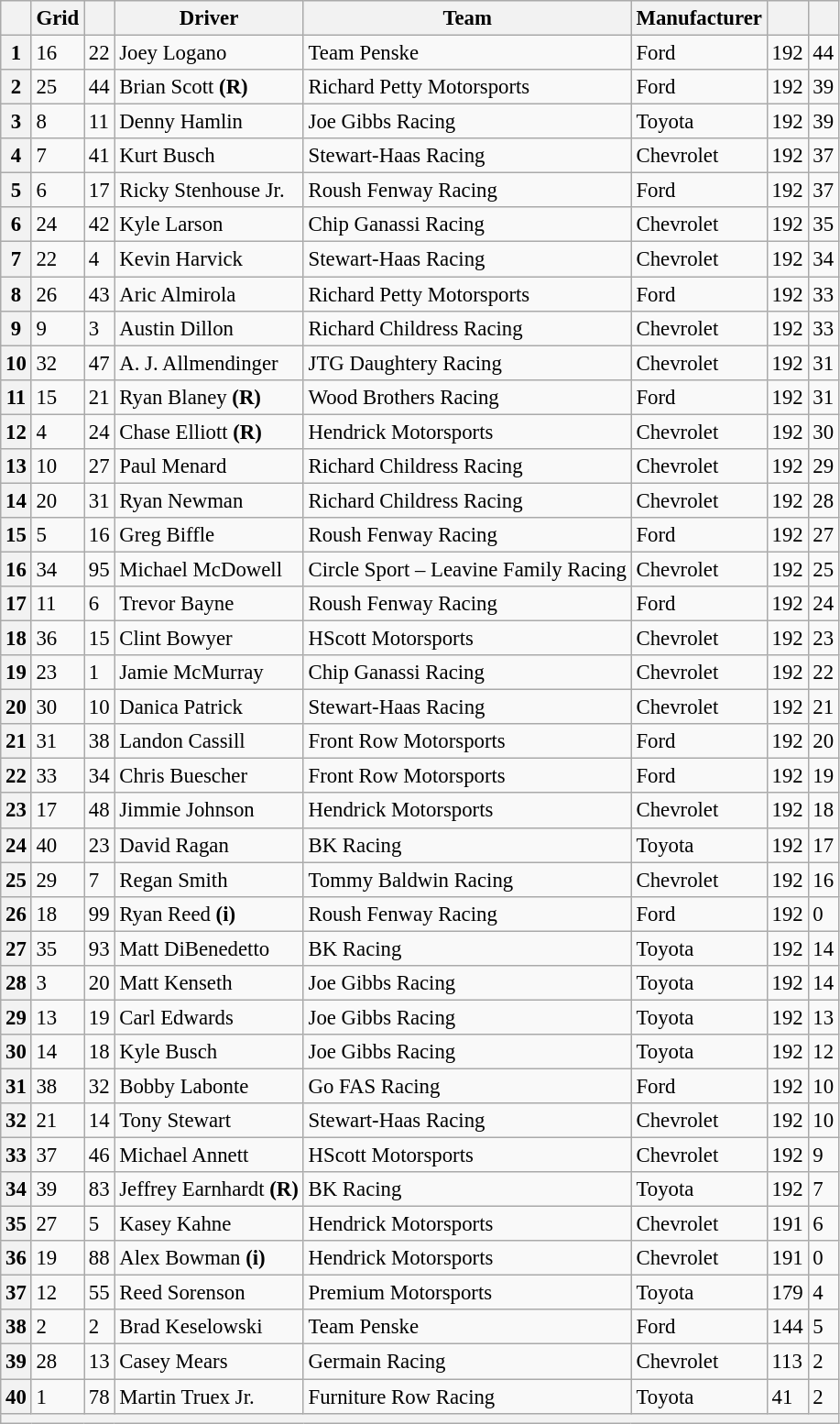<table class="wikitable" style="font-size:95%">
<tr>
<th scope="col"></th>
<th scope="col">Grid</th>
<th scope="col"></th>
<th scope="col">Driver</th>
<th scope="col">Team</th>
<th scope="col">Manufacturer</th>
<th scope="col"></th>
<th scope="col"></th>
</tr>
<tr>
<th>1</th>
<td>16</td>
<td>22</td>
<td>Joey Logano</td>
<td>Team Penske</td>
<td>Ford</td>
<td>192</td>
<td>44</td>
</tr>
<tr>
<th>2</th>
<td>25</td>
<td>44</td>
<td>Brian Scott <strong>(R)</strong></td>
<td>Richard Petty Motorsports</td>
<td>Ford</td>
<td>192</td>
<td>39</td>
</tr>
<tr>
<th>3</th>
<td>8</td>
<td>11</td>
<td>Denny Hamlin</td>
<td>Joe Gibbs Racing</td>
<td>Toyota</td>
<td>192</td>
<td>39</td>
</tr>
<tr>
<th>4</th>
<td>7</td>
<td>41</td>
<td>Kurt Busch</td>
<td>Stewart-Haas Racing</td>
<td>Chevrolet</td>
<td>192</td>
<td>37</td>
</tr>
<tr>
<th>5</th>
<td>6</td>
<td>17</td>
<td>Ricky Stenhouse Jr.</td>
<td>Roush Fenway Racing</td>
<td>Ford</td>
<td>192</td>
<td>37</td>
</tr>
<tr>
<th>6</th>
<td>24</td>
<td>42</td>
<td>Kyle Larson</td>
<td>Chip Ganassi Racing</td>
<td>Chevrolet</td>
<td>192</td>
<td>35</td>
</tr>
<tr>
<th>7</th>
<td>22</td>
<td>4</td>
<td>Kevin Harvick</td>
<td>Stewart-Haas Racing</td>
<td>Chevrolet</td>
<td>192</td>
<td>34</td>
</tr>
<tr>
<th>8</th>
<td>26</td>
<td>43</td>
<td>Aric Almirola</td>
<td>Richard Petty Motorsports</td>
<td>Ford</td>
<td>192</td>
<td>33</td>
</tr>
<tr>
<th>9</th>
<td>9</td>
<td>3</td>
<td>Austin Dillon</td>
<td>Richard Childress Racing</td>
<td>Chevrolet</td>
<td>192</td>
<td>33</td>
</tr>
<tr>
<th>10</th>
<td>32</td>
<td>47</td>
<td>A. J. Allmendinger</td>
<td>JTG Daughtery Racing</td>
<td>Chevrolet</td>
<td>192</td>
<td>31</td>
</tr>
<tr>
<th>11</th>
<td>15</td>
<td>21</td>
<td>Ryan Blaney <strong>(R)</strong></td>
<td>Wood Brothers Racing</td>
<td>Ford</td>
<td>192</td>
<td>31</td>
</tr>
<tr>
<th>12</th>
<td>4</td>
<td>24</td>
<td>Chase Elliott <strong>(R)</strong></td>
<td>Hendrick Motorsports</td>
<td>Chevrolet</td>
<td>192</td>
<td>30</td>
</tr>
<tr>
<th>13</th>
<td>10</td>
<td>27</td>
<td>Paul Menard</td>
<td>Richard Childress Racing</td>
<td>Chevrolet</td>
<td>192</td>
<td>29</td>
</tr>
<tr>
<th>14</th>
<td>20</td>
<td>31</td>
<td>Ryan Newman</td>
<td>Richard Childress Racing</td>
<td>Chevrolet</td>
<td>192</td>
<td>28</td>
</tr>
<tr>
<th>15</th>
<td>5</td>
<td>16</td>
<td>Greg Biffle</td>
<td>Roush Fenway Racing</td>
<td>Ford</td>
<td>192</td>
<td>27</td>
</tr>
<tr>
<th>16</th>
<td>34</td>
<td>95</td>
<td>Michael McDowell</td>
<td>Circle Sport – Leavine Family Racing</td>
<td>Chevrolet</td>
<td>192</td>
<td>25</td>
</tr>
<tr>
<th>17</th>
<td>11</td>
<td>6</td>
<td>Trevor Bayne</td>
<td>Roush Fenway Racing</td>
<td>Ford</td>
<td>192</td>
<td>24</td>
</tr>
<tr>
<th>18</th>
<td>36</td>
<td>15</td>
<td>Clint Bowyer</td>
<td>HScott Motorsports</td>
<td>Chevrolet</td>
<td>192</td>
<td>23</td>
</tr>
<tr>
<th>19</th>
<td>23</td>
<td>1</td>
<td>Jamie McMurray</td>
<td>Chip Ganassi Racing</td>
<td>Chevrolet</td>
<td>192</td>
<td>22</td>
</tr>
<tr>
<th>20</th>
<td>30</td>
<td>10</td>
<td>Danica Patrick</td>
<td>Stewart-Haas Racing</td>
<td>Chevrolet</td>
<td>192</td>
<td>21</td>
</tr>
<tr>
<th>21</th>
<td>31</td>
<td>38</td>
<td>Landon Cassill</td>
<td>Front Row Motorsports</td>
<td>Ford</td>
<td>192</td>
<td>20</td>
</tr>
<tr>
<th>22</th>
<td>33</td>
<td>34</td>
<td>Chris Buescher</td>
<td>Front Row Motorsports</td>
<td>Ford</td>
<td>192</td>
<td>19</td>
</tr>
<tr>
<th>23</th>
<td>17</td>
<td>48</td>
<td>Jimmie Johnson</td>
<td>Hendrick Motorsports</td>
<td>Chevrolet</td>
<td>192</td>
<td>18</td>
</tr>
<tr>
<th>24</th>
<td>40</td>
<td>23</td>
<td>David Ragan</td>
<td>BK Racing</td>
<td>Toyota</td>
<td>192</td>
<td>17</td>
</tr>
<tr>
<th>25</th>
<td>29</td>
<td>7</td>
<td>Regan Smith</td>
<td>Tommy Baldwin Racing</td>
<td>Chevrolet</td>
<td>192</td>
<td>16</td>
</tr>
<tr>
<th>26</th>
<td>18</td>
<td>99</td>
<td>Ryan Reed <strong>(i)</strong></td>
<td>Roush Fenway Racing</td>
<td>Ford</td>
<td>192</td>
<td>0</td>
</tr>
<tr>
<th>27</th>
<td>35</td>
<td>93</td>
<td>Matt DiBenedetto</td>
<td>BK Racing</td>
<td>Toyota</td>
<td>192</td>
<td>14</td>
</tr>
<tr>
<th>28</th>
<td>3</td>
<td>20</td>
<td>Matt Kenseth</td>
<td>Joe Gibbs Racing</td>
<td>Toyota</td>
<td>192</td>
<td>14</td>
</tr>
<tr>
<th>29</th>
<td>13</td>
<td>19</td>
<td>Carl Edwards</td>
<td>Joe Gibbs Racing</td>
<td>Toyota</td>
<td>192</td>
<td>13</td>
</tr>
<tr>
<th>30</th>
<td>14</td>
<td>18</td>
<td>Kyle Busch</td>
<td>Joe Gibbs Racing</td>
<td>Toyota</td>
<td>192</td>
<td>12</td>
</tr>
<tr>
<th>31</th>
<td>38</td>
<td>32</td>
<td>Bobby Labonte</td>
<td>Go FAS Racing</td>
<td>Ford</td>
<td>192</td>
<td>10</td>
</tr>
<tr>
<th>32</th>
<td>21</td>
<td>14</td>
<td>Tony Stewart</td>
<td>Stewart-Haas Racing</td>
<td>Chevrolet</td>
<td>192</td>
<td>10</td>
</tr>
<tr>
<th>33</th>
<td>37</td>
<td>46</td>
<td>Michael Annett</td>
<td>HScott Motorsports</td>
<td>Chevrolet</td>
<td>192</td>
<td>9</td>
</tr>
<tr>
<th>34</th>
<td>39</td>
<td>83</td>
<td>Jeffrey Earnhardt <strong>(R)</strong></td>
<td>BK Racing</td>
<td>Toyota</td>
<td>192</td>
<td>7</td>
</tr>
<tr>
<th>35</th>
<td>27</td>
<td>5</td>
<td>Kasey Kahne</td>
<td>Hendrick Motorsports</td>
<td>Chevrolet</td>
<td>191</td>
<td>6</td>
</tr>
<tr>
<th>36</th>
<td>19</td>
<td>88</td>
<td>Alex Bowman <strong>(i)</strong></td>
<td>Hendrick Motorsports</td>
<td>Chevrolet</td>
<td>191</td>
<td>0</td>
</tr>
<tr>
<th>37</th>
<td>12</td>
<td>55</td>
<td>Reed Sorenson</td>
<td>Premium Motorsports</td>
<td>Toyota</td>
<td>179</td>
<td>4</td>
</tr>
<tr>
<th>38</th>
<td>2</td>
<td>2</td>
<td>Brad Keselowski</td>
<td>Team Penske</td>
<td>Ford</td>
<td>144</td>
<td>5</td>
</tr>
<tr>
<th>39</th>
<td>28</td>
<td>13</td>
<td>Casey Mears</td>
<td>Germain Racing</td>
<td>Chevrolet</td>
<td>113</td>
<td>2</td>
</tr>
<tr>
<th>40</th>
<td>1</td>
<td>78</td>
<td>Martin Truex Jr.</td>
<td>Furniture Row Racing</td>
<td>Toyota</td>
<td>41</td>
<td>2</td>
</tr>
<tr>
<th colspan="8"></th>
</tr>
</table>
